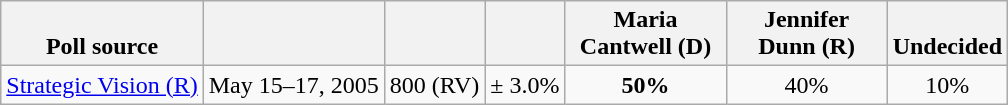<table class="wikitable" style="text-align:center">
<tr valign= bottom>
<th>Poll source</th>
<th></th>
<th></th>
<th></th>
<th style="width:100px;">Maria<br>Cantwell (D)</th>
<th style="width:100px;">Jennifer<br>Dunn (R)</th>
<th>Undecided</th>
</tr>
<tr>
<td align=left><a href='#'>Strategic Vision (R)</a></td>
<td>May 15–17, 2005</td>
<td>800 (RV)</td>
<td>± 3.0%</td>
<td><strong>50%</strong></td>
<td>40%</td>
<td>10%</td>
</tr>
</table>
